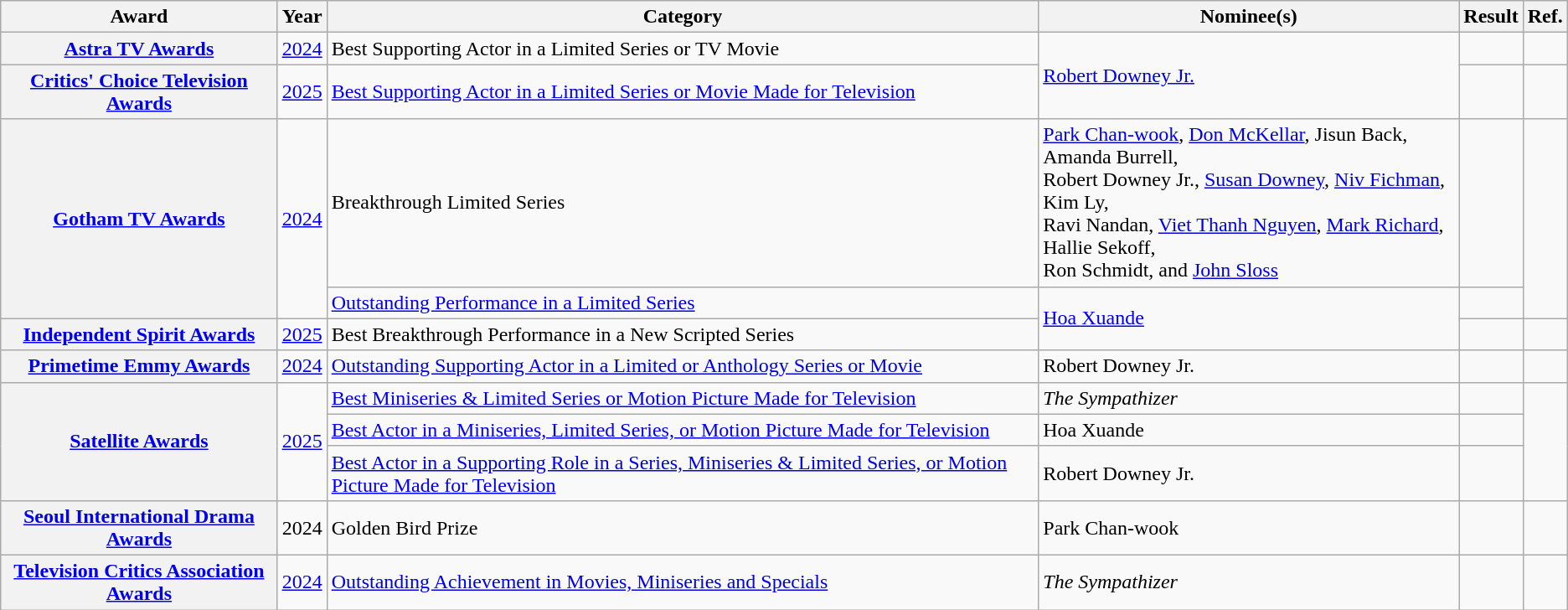<table class="wikitable plainrowheaders sortable">
<tr>
<th scope="col">Award</th>
<th scope="col">Year</th>
<th scope="col">Category</th>
<th scope="col">Nominee(s)</th>
<th scope="col">Result</th>
<th scope="col" class="unsortable">Ref.</th>
</tr>
<tr>
<th scope="rowgroup"><a href='#'>Astra TV Awards</a></th>
<td align="center"><a href='#'>2024</a></td>
<td>Best Supporting Actor in a Limited Series or TV Movie</td>
<td rowspan="2"><a href='#'>Robert Downey Jr.</a></td>
<td></td>
<td align="center"></td>
</tr>
<tr>
<th scope="row"><a href='#'>Critics' Choice Television Awards</a></th>
<td align="center"><a href='#'>2025</a></td>
<td><a href='#'>Best Supporting Actor in a Limited Series or Movie Made for Television</a></td>
<td></td>
<td align="center" rowspan="1"></td>
</tr>
<tr>
<th scope="rowgroup" rowspan="2"><a href='#'>Gotham TV Awards</a></th>
<td align="center" rowspan="2"><a href='#'>2024</a></td>
<td>Breakthrough Limited Series</td>
<td><a href='#'>Park Chan-wook</a>, <a href='#'>Don McKellar</a>, Jisun Back, Amanda Burrell, <br> Robert Downey Jr., <a href='#'>Susan Downey</a>, <a href='#'>Niv Fichman</a>, Kim Ly, <br> Ravi Nandan, <a href='#'>Viet Thanh Nguyen</a>, <a href='#'>Mark Richard</a>, Hallie Sekoff, <br> Ron Schmidt, and <a href='#'>John Sloss</a></td>
<td></td>
<td align="center" rowspan="2"></td>
</tr>
<tr>
<td><a href='#'>Outstanding Performance in a Limited Series</a></td>
<td rowspan="2"><a href='#'>Hoa Xuande</a></td>
<td></td>
</tr>
<tr>
<th scope="row"><a href='#'>Independent Spirit Awards</a></th>
<td align="center"><a href='#'>2025</a></td>
<td>Best Breakthrough Performance in a New Scripted Series</td>
<td></td>
<td align="center" rowspan="1"></td>
</tr>
<tr>
<th scope="rowgroup"><a href='#'>Primetime Emmy Awards</a></th>
<td align="center"><a href='#'>2024</a></td>
<td><a href='#'>Outstanding Supporting Actor in a Limited or Anthology Series or Movie</a></td>
<td>Robert Downey Jr.</td>
<td></td>
<td align="center"></td>
</tr>
<tr>
<th scope="row" rowspan="3"><a href='#'>Satellite Awards</a></th>
<td rowspan="3" align="center"><a href='#'>2025</a></td>
<td><a href='#'>Best Miniseries & Limited Series or Motion Picture Made for Television</a></td>
<td><em>The Sympathizer</em></td>
<td></td>
<td align="center" rowspan="3"></td>
</tr>
<tr>
<td><a href='#'>Best Actor in a Miniseries, Limited Series, or Motion Picture Made for Television</a></td>
<td>Hoa Xuande</td>
<td></td>
</tr>
<tr>
<td><a href='#'>Best Actor in a Supporting Role in a Series, Miniseries & Limited Series, or Motion Picture Made for Television</a></td>
<td>Robert Downey Jr.</td>
<td></td>
</tr>
<tr>
<th scope="rowgroup"><a href='#'>Seoul International Drama Awards</a></th>
<td align="center">2024</td>
<td>Golden Bird Prize</td>
<td>Park Chan-wook</td>
<td></td>
<td align="center"></td>
</tr>
<tr>
<th scope="rowgroup"><a href='#'>Television Critics Association Awards</a></th>
<td align="center"><a href='#'>2024</a></td>
<td><a href='#'>Outstanding Achievement in Movies, Miniseries and Specials</a></td>
<td><em>The Sympathizer</em></td>
<td></td>
<td align="center"></td>
</tr>
</table>
